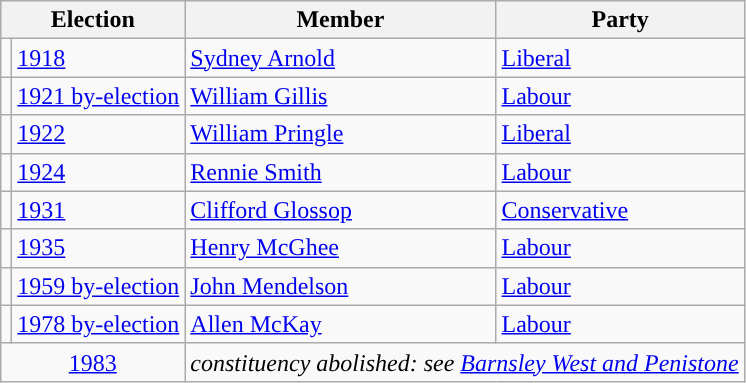<table class="wikitable">
<tr>
<th colspan="2">Election</th>
<th>Member</th>
<th>Party</th>
</tr>
<tr>
<td style="color:inherit;background-color: "></td>
<td><a href='#'>1918</a></td>
<td><a href='#'>Sydney Arnold</a></td>
<td><a href='#'>Liberal</a></td>
</tr>
<tr>
<td style="color:inherit;background-color: "></td>
<td><a href='#'>1921 by-election</a></td>
<td><a href='#'>William Gillis</a></td>
<td><a href='#'>Labour</a></td>
</tr>
<tr>
<td style="color:inherit;background-color: "></td>
<td><a href='#'>1922</a></td>
<td><a href='#'>William Pringle</a></td>
<td><a href='#'>Liberal</a></td>
</tr>
<tr>
<td style="color:inherit;background-color: "></td>
<td><a href='#'>1924</a></td>
<td><a href='#'>Rennie Smith</a></td>
<td><a href='#'>Labour</a></td>
</tr>
<tr>
<td style="color:inherit;background-color: "></td>
<td><a href='#'>1931</a></td>
<td><a href='#'>Clifford Glossop</a></td>
<td><a href='#'>Conservative</a></td>
</tr>
<tr>
<td style="color:inherit;background-color: "></td>
<td><a href='#'>1935</a></td>
<td><a href='#'>Henry McGhee</a></td>
<td><a href='#'>Labour</a></td>
</tr>
<tr>
<td style="color:inherit;background-color: "></td>
<td><a href='#'>1959 by-election</a></td>
<td><a href='#'>John Mendelson</a></td>
<td><a href='#'>Labour</a></td>
</tr>
<tr>
<td style="color:inherit;background-color: "></td>
<td><a href='#'>1978 by-election</a></td>
<td><a href='#'>Allen McKay</a></td>
<td><a href='#'>Labour</a></td>
</tr>
<tr>
<td colspan="2" align="center"><a href='#'>1983</a></td>
<td colspan="2"><em>constituency abolished: see <a href='#'>Barnsley West and Penistone</a></em></td>
</tr>
</table>
